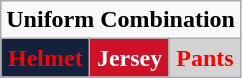<table class="wikitable"  style="display: inline-table;">
<tr>
<td align="center" Colspan="3"><strong>Uniform Combination</strong></td>
</tr>
<tr align="center">
<td style="background:#14213D; color:red"><strong>Helmet</strong></td>
<td style="background:#CE1126; color:white"><strong>Jersey</strong></td>
<td style="background:lightgrey; color:red"><strong>Pants</strong></td>
</tr>
</table>
